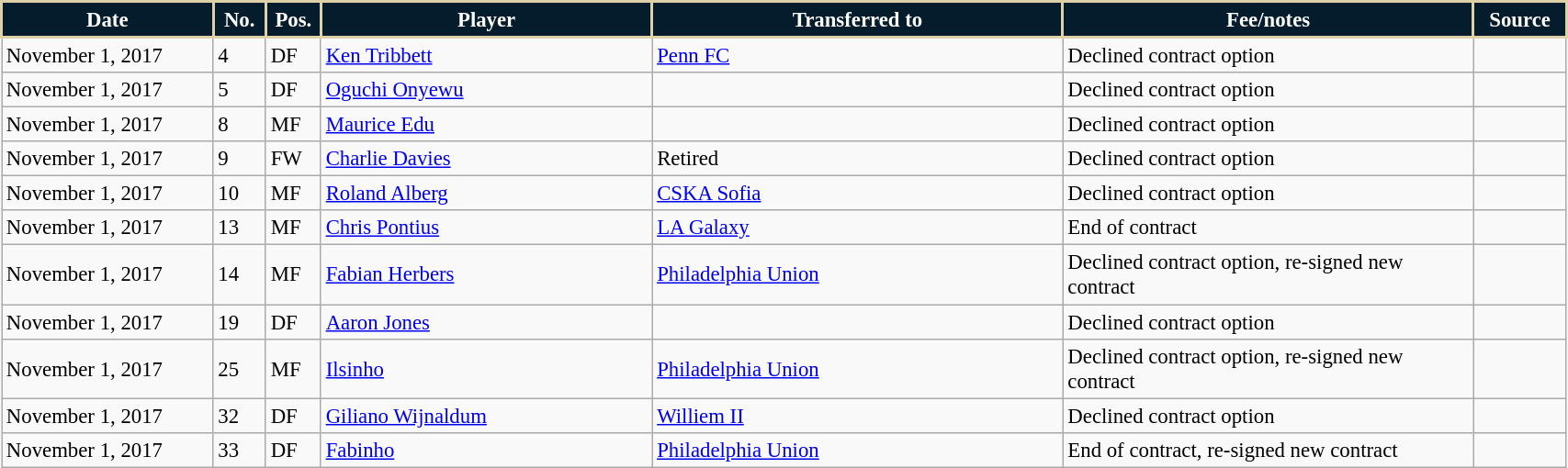<table class="wikitable sortable" style="width:90%; text-align:center; font-size:95%; text-align:left;">
<tr>
<th style="background:#041C2C; color:#FFFFFF; border:2px solid #DFD1A7; width:125px;"><strong>Date</strong></th>
<th style="background:#041C2C; color:#FFFFFF; border:2px solid #DFD1A7; width:25px;"><strong>No.</strong></th>
<th style="background:#041C2C; color:#FFFFFF; border:2px solid #DFD1A7; width:25px;"><strong>Pos.</strong></th>
<th style="background:#041C2C; color:#FFFFFF; border:2px solid #DFD1A7; width:200px;"><strong>Player</strong></th>
<th style="background:#041C2C; color:#FFFFFF; border:2px solid #DFD1A7; width:250px;"><strong>Transferred to</strong></th>
<th style="background:#041C2C; color:#FFFFFF; border:2px solid #DFD1A7; width:250px;"><strong>Fee/notes</strong></th>
<th style="background:#041C2C; color:#FFFFFF; border:2px solid #DFD1A7; width:50px;"><strong>Source</strong></th>
</tr>
<tr>
<td>November 1, 2017</td>
<td>4</td>
<td>DF</td>
<td> <a href='#'>Ken Tribbett</a></td>
<td> <a href='#'>Penn FC</a></td>
<td>Declined contract option</td>
<td></td>
</tr>
<tr>
<td>November 1, 2017</td>
<td>5</td>
<td>DF</td>
<td> <a href='#'>Oguchi Onyewu</a></td>
<td></td>
<td>Declined contract option</td>
<td></td>
</tr>
<tr>
<td>November 1, 2017</td>
<td>8</td>
<td>MF</td>
<td> <a href='#'>Maurice Edu</a></td>
<td></td>
<td>Declined contract option</td>
<td></td>
</tr>
<tr>
<td>November 1, 2017</td>
<td>9</td>
<td>FW</td>
<td> <a href='#'>Charlie Davies</a></td>
<td>Retired</td>
<td>Declined contract option</td>
<td></td>
</tr>
<tr>
<td>November 1, 2017</td>
<td>10</td>
<td>MF</td>
<td> <a href='#'>Roland Alberg</a></td>
<td> <a href='#'>CSKA Sofia</a></td>
<td>Declined contract option</td>
<td></td>
</tr>
<tr>
<td>November 1, 2017</td>
<td>13</td>
<td>MF</td>
<td> <a href='#'>Chris Pontius</a></td>
<td> <a href='#'>LA Galaxy</a></td>
<td>End of contract</td>
<td></td>
</tr>
<tr>
<td>November 1, 2017</td>
<td>14</td>
<td>MF</td>
<td> <a href='#'>Fabian Herbers</a></td>
<td> <a href='#'>Philadelphia Union</a></td>
<td>Declined contract option, re-signed new contract</td>
<td></td>
</tr>
<tr>
<td>November 1, 2017</td>
<td>19</td>
<td>DF</td>
<td> <a href='#'>Aaron Jones</a></td>
<td></td>
<td>Declined contract option</td>
<td></td>
</tr>
<tr>
<td>November 1, 2017</td>
<td>25</td>
<td>MF</td>
<td> <a href='#'>Ilsinho</a></td>
<td> <a href='#'>Philadelphia Union</a></td>
<td>Declined contract option, re-signed new contract</td>
<td></td>
</tr>
<tr>
<td>November 1, 2017</td>
<td>32</td>
<td>DF</td>
<td> <a href='#'>Giliano Wijnaldum</a></td>
<td> <a href='#'>Williem II</a></td>
<td>Declined contract option</td>
<td></td>
</tr>
<tr>
<td>November 1, 2017</td>
<td>33</td>
<td>DF</td>
<td> <a href='#'>Fabinho</a></td>
<td> <a href='#'>Philadelphia Union</a></td>
<td>End of contract, re-signed new contract</td>
<td></td>
</tr>
</table>
